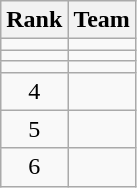<table class=wikitable style="text-align:center;">
<tr>
<th>Rank</th>
<th>Team</th>
</tr>
<tr>
<td></td>
<td align=left></td>
</tr>
<tr>
<td></td>
<td align=left></td>
</tr>
<tr>
<td></td>
<td align=left></td>
</tr>
<tr>
<td>4</td>
<td align=left></td>
</tr>
<tr>
<td>5</td>
<td align=left></td>
</tr>
<tr>
<td>6</td>
<td align=left></td>
</tr>
</table>
